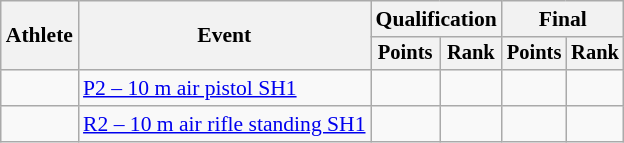<table class="wikitable" style="font-size:90%">
<tr>
<th rowspan="2">Athlete</th>
<th rowspan="2">Event</th>
<th colspan="2">Qualification</th>
<th colspan="2">Final</th>
</tr>
<tr style="font-size:95%">
<th>Points</th>
<th>Rank</th>
<th>Points</th>
<th>Rank</th>
</tr>
<tr align=center>
<td align=left> </td>
<td align=left><a href='#'>P2 – 10 m air pistol SH1</a></td>
<td></td>
<td></td>
<td></td>
<td></td>
</tr>
<tr align=center>
<td align=left> </td>
<td align=left><a href='#'>R2 – 10 m air rifle standing SH1</a></td>
<td></td>
<td></td>
<td></td>
<td></td>
</tr>
</table>
